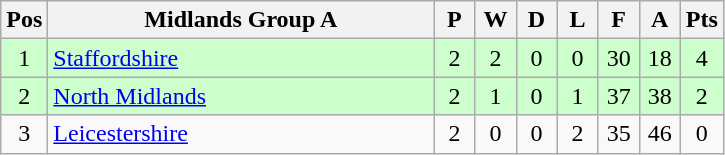<table class="wikitable" style="font-size: 100%">
<tr>
<th width=20>Pos</th>
<th width=250>Midlands Group A</th>
<th width=20>P</th>
<th width=20>W</th>
<th width=20>D</th>
<th width=20>L</th>
<th width=20>F</th>
<th width=20>A</th>
<th width=20>Pts</th>
</tr>
<tr align=center style="background: #CCFFCC;">
<td>1</td>
<td align="left"><a href='#'>Staffordshire</a></td>
<td>2</td>
<td>2</td>
<td>0</td>
<td>0</td>
<td>30</td>
<td>18</td>
<td>4</td>
</tr>
<tr align=center style="background: #CCFFCC;">
<td>2</td>
<td align="left"><a href='#'>North Midlands</a></td>
<td>2</td>
<td>1</td>
<td>0</td>
<td>1</td>
<td>37</td>
<td>38</td>
<td>2</td>
</tr>
<tr align=center>
<td>3</td>
<td align="left"><a href='#'>Leicestershire</a></td>
<td>2</td>
<td>0</td>
<td>0</td>
<td>2</td>
<td>35</td>
<td>46</td>
<td>0</td>
</tr>
</table>
